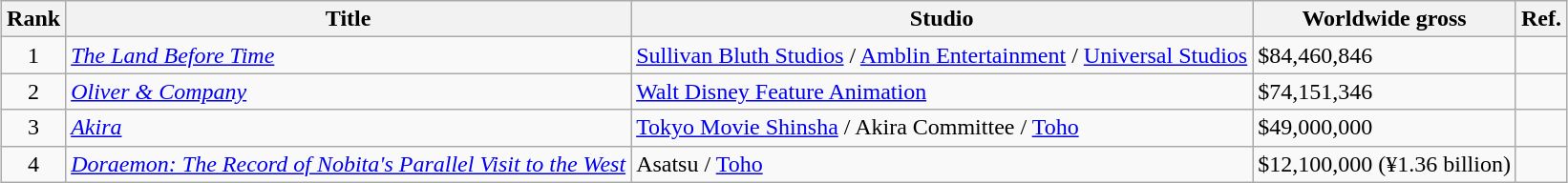<table class="wikitable sortable" style="margin:auto; margin:auto;">
<tr>
<th>Rank</th>
<th>Title</th>
<th>Studio</th>
<th>Worldwide gross</th>
<th>Ref.</th>
</tr>
<tr>
<td align="center">1</td>
<td><em><a href='#'>The Land Before Time</a></em></td>
<td><a href='#'>Sullivan Bluth Studios</a> / <a href='#'>Amblin Entertainment</a> / <a href='#'>Universal Studios</a></td>
<td>$84,460,846</td>
<td></td>
</tr>
<tr>
<td align="center">2</td>
<td><em><a href='#'>Oliver & Company</a></em></td>
<td><a href='#'>Walt Disney Feature Animation</a></td>
<td>$74,151,346</td>
<td></td>
</tr>
<tr>
<td align="center">3</td>
<td><em><a href='#'>Akira</a></em></td>
<td><a href='#'>Tokyo Movie Shinsha</a> / Akira Committee / <a href='#'>Toho</a></td>
<td>$49,000,000</td>
<td></td>
</tr>
<tr>
<td align="center">4</td>
<td><em><a href='#'>Doraemon: The Record of Nobita's Parallel Visit to the West</a></em></td>
<td>Asatsu / <a href='#'>Toho</a></td>
<td>$12,100,000 (¥1.36 billion)</td>
<td></td>
</tr>
</table>
